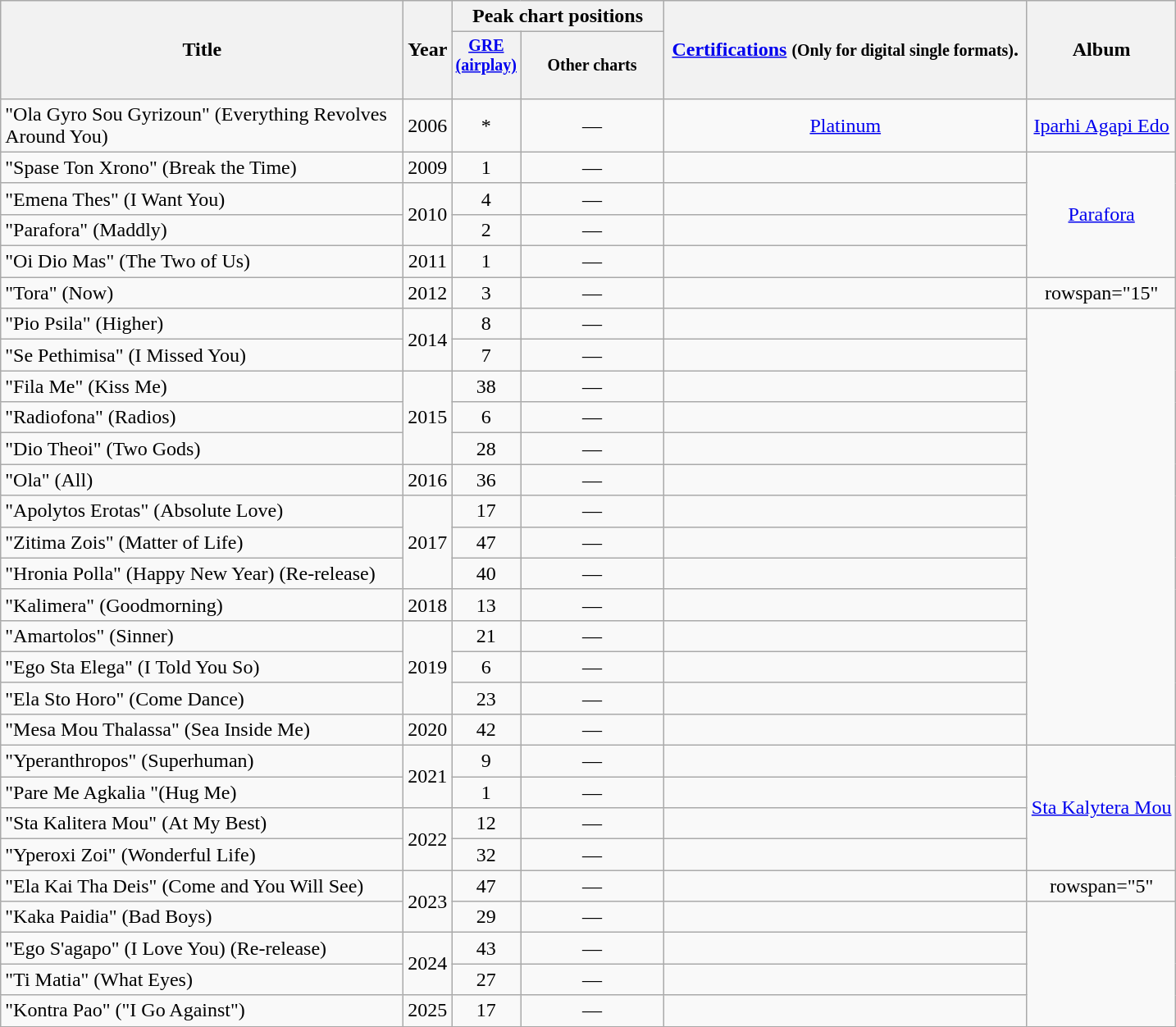<table class="wikitable" style="text-align:center;">
<tr>
<th rowspan="2" scope="col" style="width:20em;">Title</th>
<th rowspan="2">Year</th>
<th colspan="2">Peak chart positions</th>
<th scope="col" rowspan="2" style="width:18em;"><a href='#'>Certifications</a> <small>(Only for digital single formats)</small>.</th>
<th rowspan="2">Album</th>
</tr>
<tr style="font-size:smaller">
<th width="30"><a href='#'>GRE<br>(airplay)</a><br><br></th>
<th width="110">Other charts</th>
</tr>
<tr>
<td align="left">"Ola Gyro Sou Gyrizoun" (Everything Revolves Around You)</td>
<td rowspan="1">2006</td>
<td>*</td>
<td>—</td>
<td><a href='#'>Platinum</a></td>
<td><a href='#'>Iparhi Agapi Edo</a></td>
</tr>
<tr>
<td align="left">"Spase Ton Xrono" (Break the Time)</td>
<td rowspan="1">2009</td>
<td>1</td>
<td>—</td>
<td></td>
<td rowspan="4"><a href='#'>Parafora</a></td>
</tr>
<tr>
<td align="left">"Emena Thes" (I Want You)</td>
<td rowspan="2">2010</td>
<td>4</td>
<td>—</td>
<td></td>
</tr>
<tr>
<td align="left">"Parafora" (Maddly)</td>
<td>2</td>
<td>—</td>
<td></td>
</tr>
<tr>
<td align="left">"Oi Dio Mas" (The Two of Us)</td>
<td rowspan="1">2011</td>
<td>1</td>
<td>—</td>
<td></td>
</tr>
<tr>
<td align="left">"Tora" (Now)</td>
<td rowspan="1">2012</td>
<td>3</td>
<td>—</td>
<td></td>
<td>rowspan="15"  </td>
</tr>
<tr>
<td align="left">"Pio Psila" (Higher)</td>
<td rowspan="2">2014</td>
<td>8</td>
<td>—</td>
<td></td>
</tr>
<tr>
<td align="left">"Se Pethimisa" (I Missed You)</td>
<td>7</td>
<td>—</td>
<td></td>
</tr>
<tr>
<td align="left">"Fila Me" (Kiss Me)</td>
<td rowspan="3">2015</td>
<td>38</td>
<td>—</td>
<td></td>
</tr>
<tr>
<td align="left">"Radiofona" (Radios)</td>
<td>6</td>
<td>—</td>
<td></td>
</tr>
<tr>
<td align="left">"Dio Theoi" (Two Gods)</td>
<td>28</td>
<td>—</td>
<td></td>
</tr>
<tr>
<td align="left">"Ola" (All)</td>
<td rowspan="1">2016</td>
<td>36</td>
<td>—</td>
<td></td>
</tr>
<tr>
<td align="left">"Apolytos Erotas" (Absolute Love)</td>
<td rowspan="3">2017</td>
<td>17</td>
<td>—</td>
<td></td>
</tr>
<tr>
<td align="left">"Zitima Zois" (Matter of Life)</td>
<td>47</td>
<td>—</td>
<td></td>
</tr>
<tr>
<td align="left">"Hronia Polla" (Happy New Year) (Re-release)</td>
<td>40</td>
<td>—</td>
<td></td>
</tr>
<tr>
<td align="left">"Kalimera" (Goodmorning)</td>
<td>2018</td>
<td>13</td>
<td>—</td>
<td></td>
</tr>
<tr>
<td align="left">"Amartolos" (Sinner)</td>
<td rowspan="3">2019</td>
<td>21</td>
<td>—</td>
<td></td>
</tr>
<tr>
<td align="left">"Ego Sta Elega" (I Told You So)</td>
<td>6</td>
<td>—</td>
<td></td>
</tr>
<tr>
<td align="left">"Ela Sto Horo" (Come Dance)</td>
<td>23</td>
<td>—</td>
<td></td>
</tr>
<tr>
<td align="left">"Mesa Mou Thalassa" (Sea Inside Me)</td>
<td>2020</td>
<td>42</td>
<td>—</td>
<td></td>
</tr>
<tr>
<td align="left">"Yperanthropos" (Superhuman)</td>
<td rowspan="2">2021</td>
<td>9</td>
<td>—</td>
<td></td>
<td rowspan="4"><a href='#'>Sta Kalytera Mou</a></td>
</tr>
<tr>
<td align="left">"Pare Me Agkalia "(Hug Me)</td>
<td>1</td>
<td>—</td>
<td></td>
</tr>
<tr>
<td align="left">"Sta Kalitera Mou" (At My Best)</td>
<td rowspan="2">2022</td>
<td>12</td>
<td>—</td>
<td></td>
</tr>
<tr>
<td align="left">"Yperoxi Zoi" (Wonderful Life)</td>
<td>32</td>
<td>—</td>
<td></td>
</tr>
<tr>
<td align="left">"Ela Kai Tha Deis" (Come and You Will See)</td>
<td rowspan="2">2023</td>
<td>47</td>
<td>—</td>
<td></td>
<td>rowspan="5" </td>
</tr>
<tr>
<td align="left">"Kaka Paidia" (Bad Boys)</td>
<td>29</td>
<td>—</td>
<td></td>
</tr>
<tr>
<td align="left">"Ego S'agapo" (I Love You) (Re-release)</td>
<td rowspan="2">2024</td>
<td>43</td>
<td>—</td>
<td></td>
</tr>
<tr>
<td align="left">"Ti Matia" (What Eyes)</td>
<td>27</td>
<td>—</td>
<td></td>
</tr>
<tr>
<td align="left">"Kontra Pao" ("I Go Against")</td>
<td>2025</td>
<td>17</td>
<td>—</td>
<td></td>
</tr>
</table>
